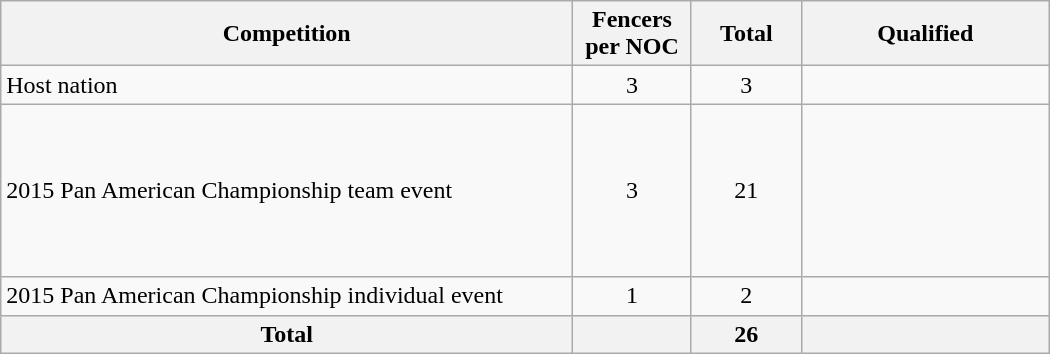<table class = "wikitable" width=700>
<tr>
<th width=500>Competition</th>
<th width=80>Fencers per NOC</th>
<th width=80>Total</th>
<th width=200>Qualified</th>
</tr>
<tr>
<td>Host nation</td>
<td align="center">3</td>
<td align="center">3</td>
<td></td>
</tr>
<tr>
<td>2015 Pan American Championship team event</td>
<td align="center">3</td>
<td align="center">21</td>
<td><br><br><br><br><br><br></td>
</tr>
<tr>
<td>2015 Pan American Championship individual event</td>
<td align="center">1</td>
<td align="center">2</td>
<td><br></td>
</tr>
<tr>
<th>Total</th>
<th></th>
<th>26</th>
<th></th>
</tr>
</table>
